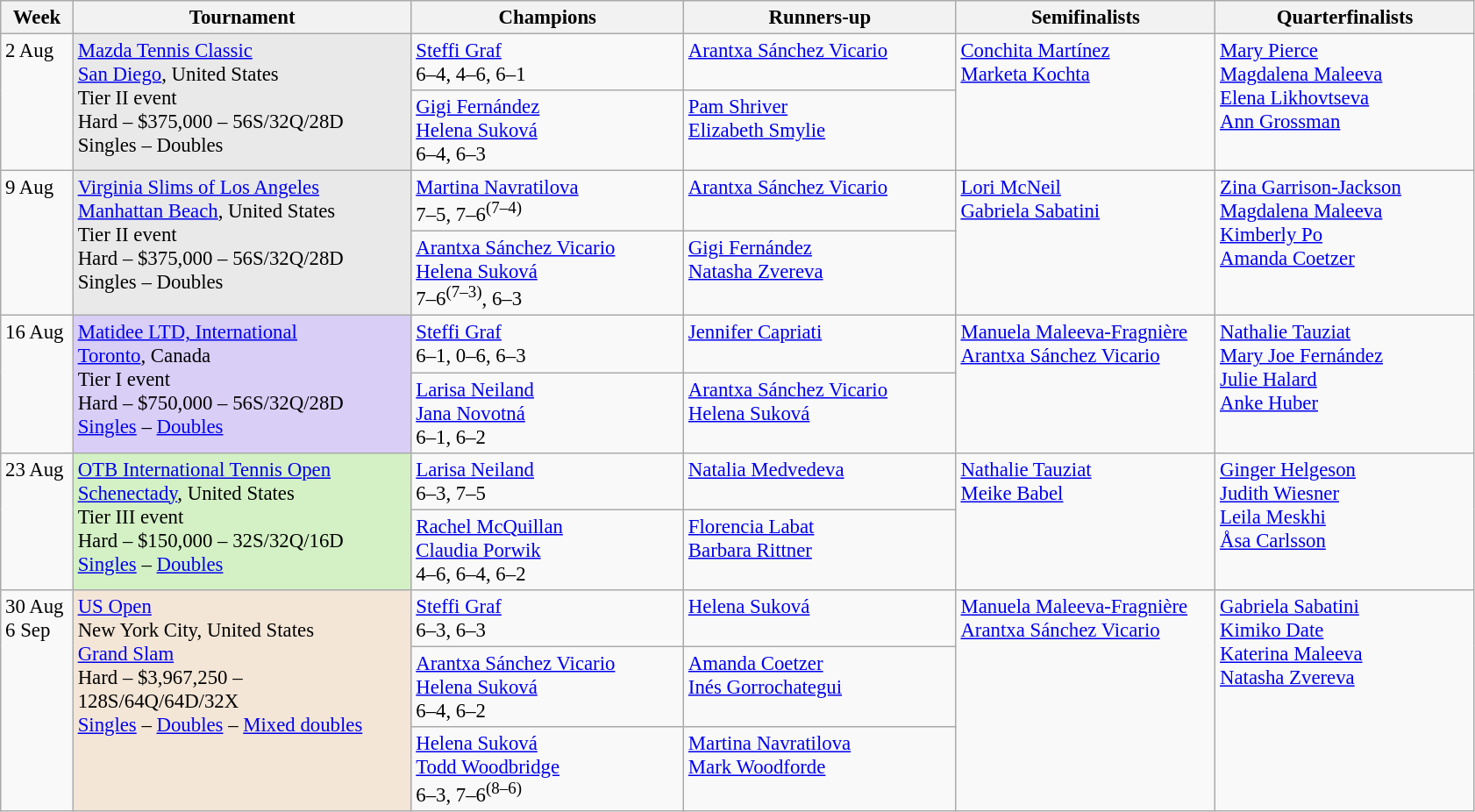<table class=wikitable style=font-size:95%>
<tr>
<th style="width:48px;">Week</th>
<th style="width:250px;">Tournament</th>
<th style="width:200px;">Champions</th>
<th style="width:200px;">Runners-up</th>
<th style="width:190px;">Semifinalists</th>
<th style="width:190px;">Quarterfinalists</th>
</tr>
<tr valign=top>
<td rowspan=2>2 Aug</td>
<td rowspan=2 style="background:#e9e9e9;"><a href='#'>Mazda Tennis Classic</a> <br> <a href='#'>San Diego</a>, United States <br> Tier II event <br> Hard – $375,000 – 56S/32Q/28D<br>Singles – Doubles</td>
<td> <a href='#'>Steffi Graf</a><br>6–4, 4–6, 6–1</td>
<td> <a href='#'>Arantxa Sánchez Vicario</a></td>
<td rowspan=2>  <a href='#'>Conchita Martínez</a><br> <a href='#'>Marketa Kochta</a></td>
<td rowspan=2> <a href='#'>Mary Pierce</a><br> <a href='#'>Magdalena Maleeva</a><br> <a href='#'>Elena Likhovtseva</a><br> <a href='#'>Ann Grossman</a></td>
</tr>
<tr valign=top>
<td> <a href='#'>Gigi Fernández</a> <br>  <a href='#'>Helena Suková</a><br> 6–4, 6–3</td>
<td> <a href='#'>Pam Shriver</a> <br>  <a href='#'>Elizabeth Smylie</a></td>
</tr>
<tr valign=top>
<td rowspan=2>9 Aug</td>
<td rowspan=2 style="background:#e9e9e9;"><a href='#'>Virginia Slims of Los Angeles</a> <br> <a href='#'>Manhattan Beach</a>, United States <br> Tier II event <br> Hard – $375,000 – 56S/32Q/28D<br>Singles – Doubles</td>
<td> <a href='#'>Martina Navratilova</a><br> 7–5, 7–6<sup>(7–4)</sup></td>
<td> <a href='#'>Arantxa Sánchez Vicario</a></td>
<td rowspan=2>  <a href='#'>Lori McNeil</a><br> <a href='#'>Gabriela Sabatini</a></td>
<td rowspan=2> <a href='#'>Zina Garrison-Jackson</a><br> <a href='#'>Magdalena Maleeva</a><br> <a href='#'>Kimberly Po</a><br> <a href='#'>Amanda Coetzer</a></td>
</tr>
<tr valign=top>
<td> <a href='#'>Arantxa Sánchez Vicario</a> <br>  <a href='#'>Helena Suková</a><br> 7–6<sup>(7–3)</sup>, 6–3</td>
<td> <a href='#'>Gigi Fernández</a> <br>  <a href='#'>Natasha Zvereva</a></td>
</tr>
<tr valign=top>
<td rowspan=2>16 Aug</td>
<td rowspan=2 style="background:#d8cef6;"><a href='#'>Matidee LTD, International</a> <br> <a href='#'>Toronto</a>, Canada <br> Tier I event <br> Hard – $750,000 – 56S/32Q/28D<br><a href='#'>Singles</a> – <a href='#'>Doubles</a></td>
<td> <a href='#'>Steffi Graf</a><br> 6–1, 0–6, 6–3</td>
<td> <a href='#'>Jennifer Capriati</a></td>
<td rowspan=2>  <a href='#'>Manuela Maleeva-Fragnière</a><br> <a href='#'>Arantxa Sánchez Vicario</a></td>
<td rowspan=2> <a href='#'>Nathalie Tauziat</a><br> <a href='#'>Mary Joe Fernández</a><br> <a href='#'>Julie Halard</a><br> <a href='#'>Anke Huber</a></td>
</tr>
<tr valign=top>
<td> <a href='#'>Larisa Neiland</a> <br>  <a href='#'>Jana Novotná</a><br> 6–1, 6–2</td>
<td> <a href='#'>Arantxa Sánchez Vicario</a> <br>  <a href='#'>Helena Suková</a></td>
</tr>
<tr valign=top>
<td rowspan=2>23 Aug</td>
<td rowspan=2 style="background:#d4f1c5;"><a href='#'>OTB International Tennis Open</a> <br> <a href='#'>Schenectady</a>, United States <br> Tier III event <br> Hard – $150,000 – 32S/32Q/16D<br><a href='#'>Singles</a> – <a href='#'>Doubles</a></td>
<td> <a href='#'>Larisa Neiland</a><br> 6–3, 7–5</td>
<td> <a href='#'>Natalia Medvedeva</a></td>
<td rowspan=2>  <a href='#'>Nathalie Tauziat</a><br> <a href='#'>Meike Babel</a></td>
<td rowspan=2> <a href='#'>Ginger Helgeson</a><br> <a href='#'>Judith Wiesner</a><br> <a href='#'>Leila Meskhi</a><br> <a href='#'>Åsa Carlsson</a></td>
</tr>
<tr valign=top>
<td> <a href='#'>Rachel McQuillan</a> <br>  <a href='#'>Claudia Porwik</a><br> 4–6, 6–4, 6–2</td>
<td> <a href='#'>Florencia Labat</a> <br>  <a href='#'>Barbara Rittner</a></td>
</tr>
<tr valign=top>
<td rowspan=3>30 Aug<br>6 Sep</td>
<td rowspan=3 bgcolor=#F3E6D7><a href='#'>US Open</a><br> New York City, United States <br> <a href='#'>Grand Slam</a> <br> Hard – $3,967,250 – 128S/64Q/64D/32X <br><a href='#'>Singles</a> – <a href='#'>Doubles</a> – <a href='#'>Mixed doubles</a></td>
<td> <a href='#'>Steffi Graf</a><br>6–3, 6–3</td>
<td> <a href='#'>Helena Suková</a></td>
<td rowspan=3>  <a href='#'>Manuela Maleeva-Fragnière</a><br> <a href='#'>Arantxa Sánchez Vicario</a></td>
<td rowspan=3> <a href='#'>Gabriela Sabatini</a><br> <a href='#'>Kimiko Date</a><br> <a href='#'>Katerina Maleeva</a><br> <a href='#'>Natasha Zvereva</a></td>
</tr>
<tr valign=top>
<td> <a href='#'>Arantxa Sánchez Vicario</a> <br>  <a href='#'>Helena Suková</a><br> 6–4, 6–2</td>
<td> <a href='#'>Amanda Coetzer</a> <br>  <a href='#'>Inés Gorrochategui</a></td>
</tr>
<tr valign=top>
<td> <a href='#'>Helena Suková</a> <br>  <a href='#'>Todd Woodbridge</a> <br> 6–3, 7–6<sup>(8–6)</sup></td>
<td> <a href='#'>Martina Navratilova</a><br>  <a href='#'>Mark Woodforde</a></td>
</tr>
</table>
